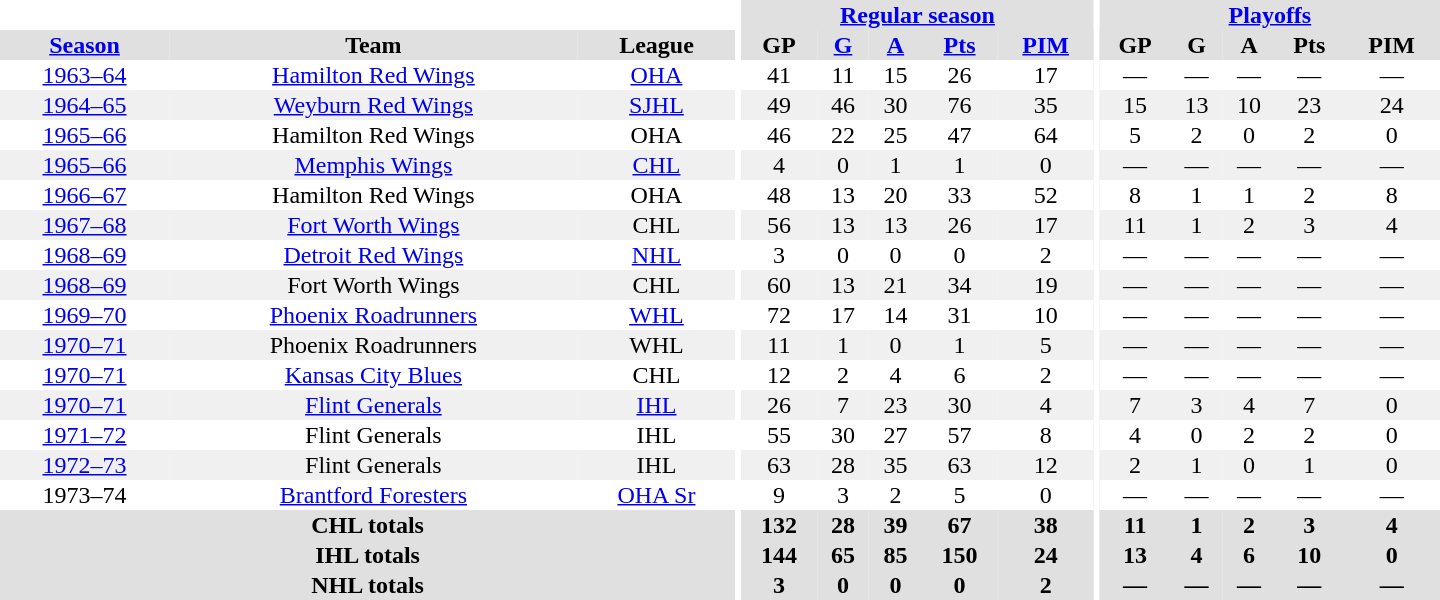<table border="0" cellpadding="1" cellspacing="0" style="text-align:center; width:60em">
<tr bgcolor="#e0e0e0">
<th colspan="3" bgcolor="#ffffff"></th>
<th rowspan="100" bgcolor="#ffffff"></th>
<th colspan="5"><a href='#'>Regular season</a></th>
<th rowspan="100" bgcolor="#ffffff"></th>
<th colspan="5"><a href='#'>Playoffs</a></th>
</tr>
<tr bgcolor="#e0e0e0">
<th><a href='#'>Season</a></th>
<th>Team</th>
<th>League</th>
<th>GP</th>
<th><a href='#'>G</a></th>
<th><a href='#'>A</a></th>
<th><a href='#'>Pts</a></th>
<th><a href='#'>PIM</a></th>
<th>GP</th>
<th>G</th>
<th>A</th>
<th>Pts</th>
<th>PIM</th>
</tr>
<tr>
<td><a href='#'>1963–64</a></td>
<td><a href='#'>Hamilton Red Wings</a></td>
<td><a href='#'>OHA</a></td>
<td>41</td>
<td>11</td>
<td>15</td>
<td>26</td>
<td>17</td>
<td>—</td>
<td>—</td>
<td>—</td>
<td>—</td>
<td>—</td>
</tr>
<tr bgcolor="#f0f0f0">
<td><a href='#'>1964–65</a></td>
<td><a href='#'>Weyburn Red Wings</a></td>
<td><a href='#'>SJHL</a></td>
<td>49</td>
<td>46</td>
<td>30</td>
<td>76</td>
<td>35</td>
<td>15</td>
<td>13</td>
<td>10</td>
<td>23</td>
<td>24</td>
</tr>
<tr>
<td><a href='#'>1965–66</a></td>
<td>Hamilton Red Wings</td>
<td>OHA</td>
<td>46</td>
<td>22</td>
<td>25</td>
<td>47</td>
<td>64</td>
<td>5</td>
<td>2</td>
<td>0</td>
<td>2</td>
<td>0</td>
</tr>
<tr bgcolor="#f0f0f0">
<td><a href='#'>1965–66</a></td>
<td><a href='#'>Memphis Wings</a></td>
<td><a href='#'>CHL</a></td>
<td>4</td>
<td>0</td>
<td>1</td>
<td>1</td>
<td>0</td>
<td>—</td>
<td>—</td>
<td>—</td>
<td>—</td>
<td>—</td>
</tr>
<tr>
<td><a href='#'>1966–67</a></td>
<td>Hamilton Red Wings</td>
<td>OHA</td>
<td>48</td>
<td>13</td>
<td>20</td>
<td>33</td>
<td>52</td>
<td>8</td>
<td>1</td>
<td>1</td>
<td>2</td>
<td>8</td>
</tr>
<tr bgcolor="#f0f0f0">
<td><a href='#'>1967–68</a></td>
<td><a href='#'>Fort Worth Wings</a></td>
<td>CHL</td>
<td>56</td>
<td>13</td>
<td>13</td>
<td>26</td>
<td>17</td>
<td>11</td>
<td>1</td>
<td>2</td>
<td>3</td>
<td>4</td>
</tr>
<tr>
<td><a href='#'>1968–69</a></td>
<td><a href='#'>Detroit Red Wings</a></td>
<td><a href='#'>NHL</a></td>
<td>3</td>
<td>0</td>
<td>0</td>
<td>0</td>
<td>2</td>
<td>—</td>
<td>—</td>
<td>—</td>
<td>—</td>
<td>—</td>
</tr>
<tr bgcolor="#f0f0f0">
<td><a href='#'>1968–69</a></td>
<td>Fort Worth Wings</td>
<td>CHL</td>
<td>60</td>
<td>13</td>
<td>21</td>
<td>34</td>
<td>19</td>
<td>—</td>
<td>—</td>
<td>—</td>
<td>—</td>
<td>—</td>
</tr>
<tr>
<td><a href='#'>1969–70</a></td>
<td><a href='#'>Phoenix Roadrunners</a></td>
<td><a href='#'>WHL</a></td>
<td>72</td>
<td>17</td>
<td>14</td>
<td>31</td>
<td>10</td>
<td>—</td>
<td>—</td>
<td>—</td>
<td>—</td>
<td>—</td>
</tr>
<tr bgcolor="#f0f0f0">
<td><a href='#'>1970–71</a></td>
<td>Phoenix Roadrunners</td>
<td>WHL</td>
<td>11</td>
<td>1</td>
<td>0</td>
<td>1</td>
<td>5</td>
<td>—</td>
<td>—</td>
<td>—</td>
<td>—</td>
<td>—</td>
</tr>
<tr>
<td><a href='#'>1970–71</a></td>
<td><a href='#'>Kansas City Blues</a></td>
<td>CHL</td>
<td>12</td>
<td>2</td>
<td>4</td>
<td>6</td>
<td>2</td>
<td>—</td>
<td>—</td>
<td>—</td>
<td>—</td>
<td>—</td>
</tr>
<tr bgcolor="#f0f0f0">
<td><a href='#'>1970–71</a></td>
<td><a href='#'>Flint Generals</a></td>
<td><a href='#'>IHL</a></td>
<td>26</td>
<td>7</td>
<td>23</td>
<td>30</td>
<td>4</td>
<td>7</td>
<td>3</td>
<td>4</td>
<td>7</td>
<td>0</td>
</tr>
<tr>
<td><a href='#'>1971–72</a></td>
<td>Flint Generals</td>
<td>IHL</td>
<td>55</td>
<td>30</td>
<td>27</td>
<td>57</td>
<td>8</td>
<td>4</td>
<td>0</td>
<td>2</td>
<td>2</td>
<td>0</td>
</tr>
<tr bgcolor="#f0f0f0">
<td><a href='#'>1972–73</a></td>
<td>Flint Generals</td>
<td>IHL</td>
<td>63</td>
<td>28</td>
<td>35</td>
<td>63</td>
<td>12</td>
<td>2</td>
<td>1</td>
<td>0</td>
<td>1</td>
<td>0</td>
</tr>
<tr>
<td>1973–74</td>
<td><a href='#'>Brantford Foresters</a></td>
<td><a href='#'>OHA Sr</a></td>
<td>9</td>
<td>3</td>
<td>2</td>
<td>5</td>
<td>0</td>
<td>—</td>
<td>—</td>
<td>—</td>
<td>—</td>
<td>—</td>
</tr>
<tr bgcolor="#e0e0e0">
<th colspan="3">CHL totals</th>
<th>132</th>
<th>28</th>
<th>39</th>
<th>67</th>
<th>38</th>
<th>11</th>
<th>1</th>
<th>2</th>
<th>3</th>
<th>4</th>
</tr>
<tr bgcolor="#e0e0e0">
<th colspan="3">IHL totals</th>
<th>144</th>
<th>65</th>
<th>85</th>
<th>150</th>
<th>24</th>
<th>13</th>
<th>4</th>
<th>6</th>
<th>10</th>
<th>0</th>
</tr>
<tr bgcolor="#e0e0e0">
<th colspan="3">NHL totals</th>
<th>3</th>
<th>0</th>
<th>0</th>
<th>0</th>
<th>2</th>
<th>—</th>
<th>—</th>
<th>—</th>
<th>—</th>
<th>—</th>
</tr>
</table>
